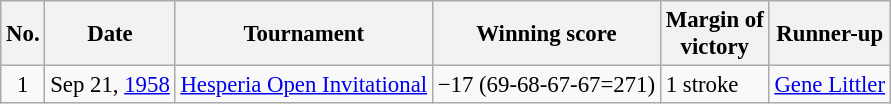<table class="wikitable" style="font-size:95%;">
<tr>
<th>No.</th>
<th>Date</th>
<th>Tournament</th>
<th>Winning score</th>
<th>Margin of<br>victory</th>
<th>Runner-up</th>
</tr>
<tr>
<td align=center>1</td>
<td align=right>Sep 21, <a href='#'>1958</a></td>
<td><a href='#'>Hesperia Open Invitational</a></td>
<td>−17 (69-68-67-67=271)</td>
<td>1 stroke</td>
<td> <a href='#'>Gene Littler</a></td>
</tr>
</table>
